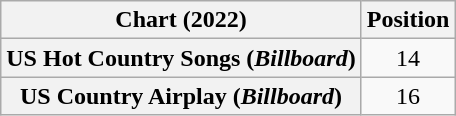<table class="wikitable sortable plainrowheaders" style="text-align:center">
<tr>
<th scope="col">Chart (2022)</th>
<th scope="col">Position</th>
</tr>
<tr>
<th scope="row">US Hot Country Songs (<em>Billboard</em>)</th>
<td>14</td>
</tr>
<tr>
<th scope="row">US Country Airplay (<em>Billboard</em>)</th>
<td>16</td>
</tr>
</table>
